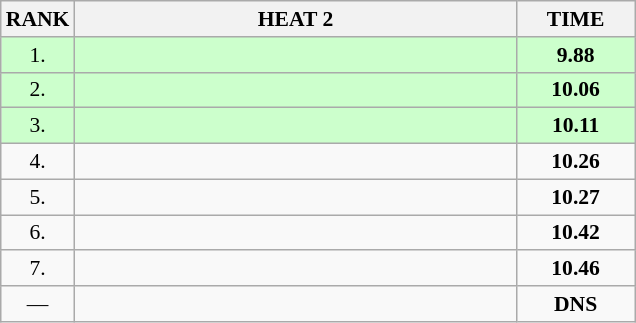<table class="wikitable" style="border-collapse: collapse; font-size: 90%;">
<tr>
<th>RANK</th>
<th style="width: 20em">HEAT 2</th>
<th style="width: 5em">TIME</th>
</tr>
<tr style="background:#ccffcc;">
<td align="center">1.</td>
<td></td>
<td align="center"><strong>9.88</strong></td>
</tr>
<tr style="background:#ccffcc;">
<td align="center">2.</td>
<td></td>
<td align="center"><strong>10.06</strong></td>
</tr>
<tr style="background:#ccffcc;">
<td align="center">3.</td>
<td></td>
<td align="center"><strong>10.11</strong></td>
</tr>
<tr>
<td align="center">4.</td>
<td></td>
<td align="center"><strong>10.26</strong></td>
</tr>
<tr>
<td align="center">5.</td>
<td></td>
<td align="center"><strong>10.27</strong></td>
</tr>
<tr>
<td align="center">6.</td>
<td></td>
<td align="center"><strong>10.42</strong></td>
</tr>
<tr>
<td align="center">7.</td>
<td></td>
<td align="center"><strong>10.46</strong></td>
</tr>
<tr>
<td align="center">—</td>
<td></td>
<td align="center"><strong>DNS</strong></td>
</tr>
</table>
